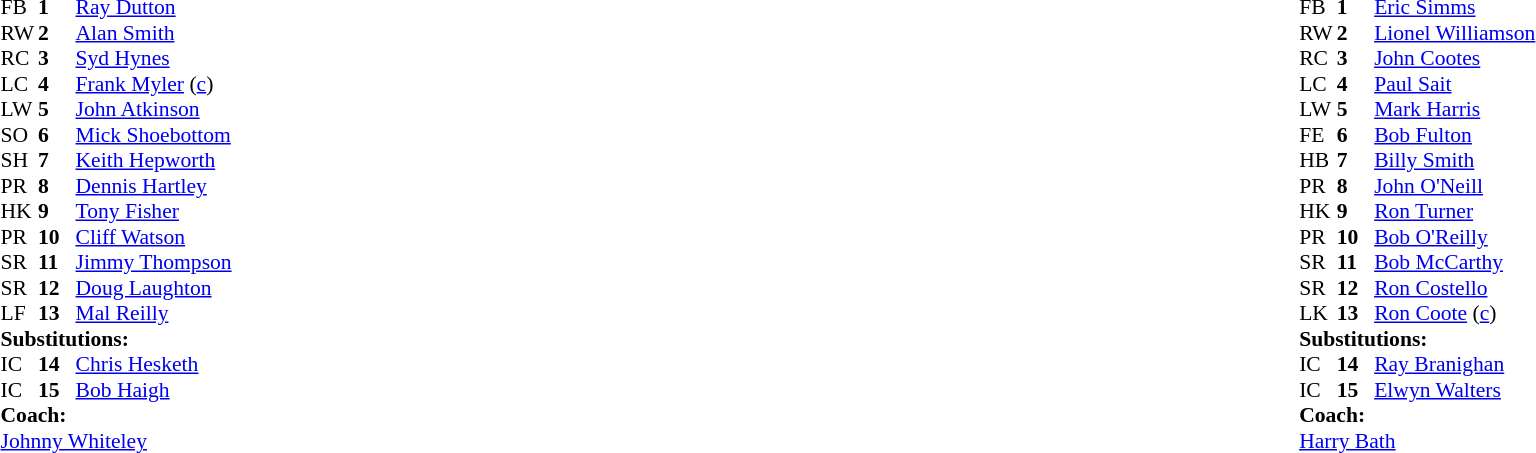<table width="100%">
<tr>
<td valign="top" width="50%"><br><table style="font-size: 90%" cellspacing="0" cellpadding="0">
<tr>
<th width="25"></th>
<th width="25"></th>
</tr>
<tr>
<td>FB</td>
<td><strong>1</strong></td>
<td><a href='#'>Ray Dutton</a></td>
</tr>
<tr>
<td>RW</td>
<td><strong>2</strong></td>
<td><a href='#'>Alan Smith</a></td>
</tr>
<tr>
<td>RC</td>
<td><strong>3</strong></td>
<td><a href='#'>Syd Hynes</a></td>
</tr>
<tr>
<td>LC</td>
<td><strong>4</strong></td>
<td><a href='#'>Frank Myler</a> (<a href='#'>c</a>)</td>
</tr>
<tr>
<td>LW</td>
<td><strong>5</strong></td>
<td><a href='#'>John Atkinson</a></td>
</tr>
<tr>
<td>SO</td>
<td><strong>6</strong></td>
<td><a href='#'>Mick Shoebottom</a></td>
</tr>
<tr>
<td>SH</td>
<td><strong>7</strong></td>
<td><a href='#'>Keith Hepworth</a></td>
</tr>
<tr>
<td>PR</td>
<td><strong>8</strong></td>
<td><a href='#'>Dennis Hartley</a></td>
</tr>
<tr>
<td>HK</td>
<td><strong>9</strong></td>
<td><a href='#'>Tony Fisher</a></td>
</tr>
<tr>
<td>PR</td>
<td><strong>10</strong></td>
<td><a href='#'>Cliff Watson</a></td>
</tr>
<tr>
<td>SR</td>
<td><strong>11</strong></td>
<td><a href='#'>Jimmy Thompson</a></td>
</tr>
<tr>
<td>SR</td>
<td><strong>12</strong></td>
<td><a href='#'>Doug Laughton</a></td>
</tr>
<tr>
<td>LF</td>
<td><strong>13</strong></td>
<td><a href='#'>Mal Reilly</a></td>
</tr>
<tr>
<td colspan=3><strong>Substitutions:</strong></td>
</tr>
<tr>
<td>IC</td>
<td><strong>14</strong></td>
<td><a href='#'>Chris Hesketh</a></td>
</tr>
<tr>
<td>IC</td>
<td><strong>15</strong></td>
<td><a href='#'>Bob Haigh</a></td>
</tr>
<tr>
<td colspan=3><strong>Coach:</strong></td>
</tr>
<tr>
<td colspan="4"> <a href='#'>Johnny Whiteley</a></td>
</tr>
</table>
</td>
<td valign="top" width="50%"><br><table style="font-size: 90%" cellspacing="0" cellpadding="0" align="center">
<tr>
<th width="25"></th>
<th width="25"></th>
</tr>
<tr>
<td>FB</td>
<td><strong>1</strong></td>
<td><a href='#'>Eric Simms</a></td>
</tr>
<tr>
<td>RW</td>
<td><strong>2</strong></td>
<td><a href='#'>Lionel Williamson</a></td>
</tr>
<tr>
<td>RC</td>
<td><strong>3</strong></td>
<td><a href='#'>John Cootes</a></td>
</tr>
<tr>
<td>LC</td>
<td><strong>4</strong></td>
<td><a href='#'>Paul Sait</a></td>
</tr>
<tr>
<td>LW</td>
<td><strong>5</strong></td>
<td><a href='#'>Mark Harris</a></td>
</tr>
<tr>
<td>FE</td>
<td><strong>6</strong></td>
<td><a href='#'>Bob Fulton</a></td>
</tr>
<tr>
<td>HB</td>
<td><strong>7</strong></td>
<td><a href='#'>Billy Smith</a></td>
</tr>
<tr>
<td>PR</td>
<td><strong>8</strong></td>
<td><a href='#'>John O'Neill</a></td>
</tr>
<tr>
<td>HK</td>
<td><strong>9</strong></td>
<td><a href='#'>Ron Turner</a></td>
</tr>
<tr>
<td>PR</td>
<td><strong>10</strong></td>
<td><a href='#'>Bob O'Reilly</a></td>
</tr>
<tr>
<td>SR</td>
<td><strong>11</strong></td>
<td><a href='#'>Bob McCarthy</a></td>
</tr>
<tr>
<td>SR</td>
<td><strong>12</strong></td>
<td><a href='#'>Ron Costello</a></td>
</tr>
<tr>
<td>LK</td>
<td><strong>13</strong></td>
<td><a href='#'>Ron Coote</a> (<a href='#'>c</a>)</td>
</tr>
<tr>
<td colspan=3><strong>Substitutions:</strong></td>
</tr>
<tr>
<td>IC</td>
<td><strong>14</strong></td>
<td><a href='#'>Ray Branighan</a></td>
</tr>
<tr>
<td>IC</td>
<td><strong>15</strong></td>
<td><a href='#'>Elwyn Walters</a></td>
</tr>
<tr>
<td colspan=3><strong>Coach:</strong></td>
</tr>
<tr>
<td colspan="4"> <a href='#'>Harry Bath</a></td>
</tr>
</table>
</td>
</tr>
</table>
